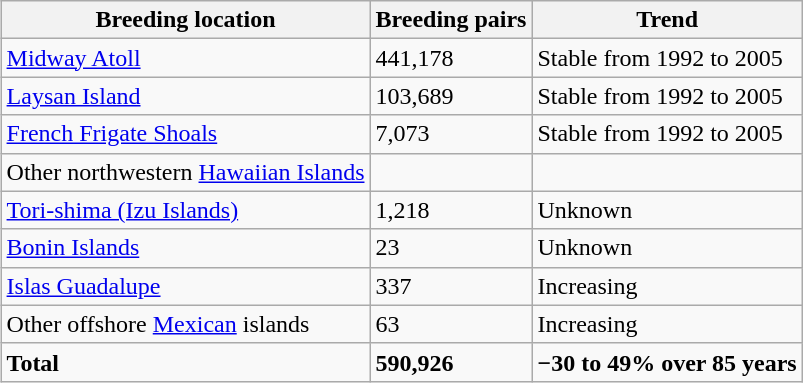<table class="wikitable" style="float: right;">
<tr>
<th>Breeding location</th>
<th>Breeding pairs</th>
<th>Trend</th>
</tr>
<tr>
<td><a href='#'>Midway Atoll</a></td>
<td>441,178</td>
<td>Stable from 1992 to 2005</td>
</tr>
<tr>
<td><a href='#'>Laysan Island</a></td>
<td>103,689</td>
<td>Stable from 1992 to 2005</td>
</tr>
<tr>
<td><a href='#'>French Frigate Shoals</a></td>
<td>7,073</td>
<td>Stable from 1992 to 2005</td>
</tr>
<tr>
<td>Other northwestern <a href='#'>Hawaiian Islands</a></td>
<td></td>
<td></td>
</tr>
<tr>
<td><a href='#'>Tori-shima (Izu Islands)</a></td>
<td>1,218</td>
<td>Unknown</td>
</tr>
<tr>
<td><a href='#'>Bonin Islands</a></td>
<td>23</td>
<td>Unknown</td>
</tr>
<tr>
<td><a href='#'>Islas Guadalupe</a></td>
<td>337</td>
<td>Increasing</td>
</tr>
<tr>
<td>Other offshore <a href='#'>Mexican</a> islands</td>
<td>63</td>
<td>Increasing</td>
</tr>
<tr>
<td><strong>Total</strong></td>
<td><strong>590,926</strong></td>
<td><strong>−30 to 49% over 85 years</strong></td>
</tr>
</table>
